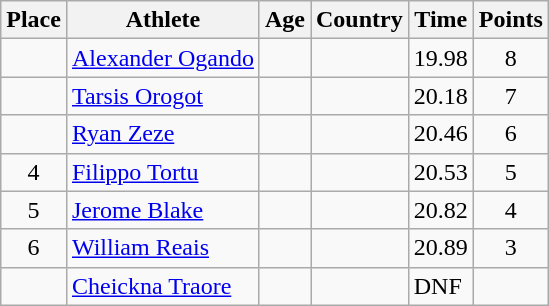<table class="wikitable mw-datatable sortable">
<tr>
<th>Place</th>
<th>Athlete</th>
<th>Age</th>
<th>Country</th>
<th>Time</th>
<th>Points</th>
</tr>
<tr>
<td align=center></td>
<td><a href='#'>Alexander Ogando</a></td>
<td></td>
<td></td>
<td>19.98</td>
<td align=center>8</td>
</tr>
<tr>
<td align=center></td>
<td><a href='#'>Tarsis Orogot</a></td>
<td></td>
<td></td>
<td>20.18</td>
<td align=center>7</td>
</tr>
<tr>
<td align=center></td>
<td><a href='#'>Ryan Zeze</a></td>
<td></td>
<td></td>
<td>20.46</td>
<td align=center>6</td>
</tr>
<tr>
<td align=center>4</td>
<td><a href='#'>Filippo Tortu</a></td>
<td></td>
<td></td>
<td>20.53</td>
<td align=center>5</td>
</tr>
<tr>
<td align=center>5</td>
<td><a href='#'>Jerome Blake</a></td>
<td></td>
<td></td>
<td>20.82</td>
<td align=center>4</td>
</tr>
<tr>
<td align=center>6</td>
<td><a href='#'>William Reais</a></td>
<td></td>
<td></td>
<td>20.89</td>
<td align=center>3</td>
</tr>
<tr>
<td align=center></td>
<td><a href='#'>Cheickna Traore</a></td>
<td></td>
<td></td>
<td>DNF</td>
<td align=center></td>
</tr>
</table>
